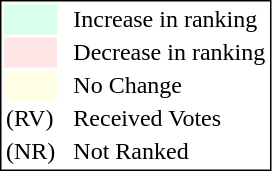<table style="border:1px solid black;">
<tr>
<td style="background:#D8FFEB; width:20px;"></td>
<td> </td>
<td>Increase in ranking</td>
</tr>
<tr>
<td style="background:#FFE6E6; width:20px;"></td>
<td> </td>
<td>Decrease in ranking</td>
</tr>
<tr>
<td style="background:#FFFFE6; width:20px;"></td>
<td> </td>
<td>No Change</td>
</tr>
<tr>
<td>(RV)</td>
<td> </td>
<td>Received Votes</td>
</tr>
<tr>
<td>(NR)</td>
<td> </td>
<td>Not Ranked</td>
</tr>
</table>
